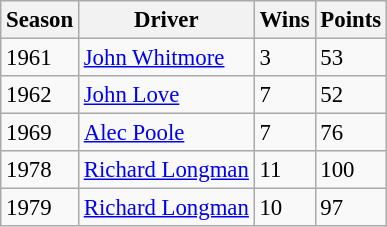<table class="wikitable" style="font-size: 95%; ">
<tr>
<th>Season</th>
<th>Driver</th>
<th>Wins</th>
<th>Points</th>
</tr>
<tr>
<td>1961</td>
<td> <a href='#'>John Whitmore</a></td>
<td>3</td>
<td>53</td>
</tr>
<tr>
<td>1962</td>
<td> <a href='#'>John Love</a></td>
<td>7</td>
<td>52</td>
</tr>
<tr>
<td>1969</td>
<td> <a href='#'>Alec Poole</a></td>
<td>7</td>
<td>76</td>
</tr>
<tr>
<td>1978</td>
<td> <a href='#'>Richard Longman</a></td>
<td>11</td>
<td>100</td>
</tr>
<tr>
<td>1979</td>
<td> <a href='#'>Richard Longman</a></td>
<td>10</td>
<td>97</td>
</tr>
</table>
